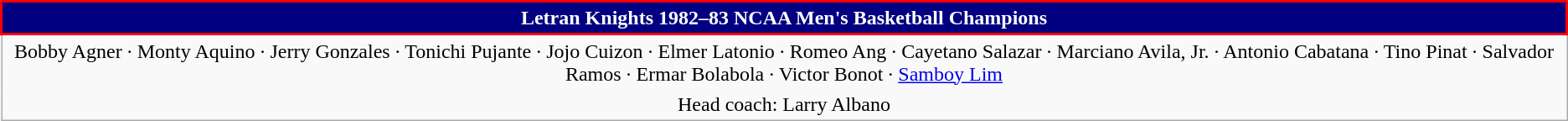<table class="wikitable" style="text-align: center">
<tr>
<th style = "background:#020080; border:2px solid red; color:white">Letran Knights 1982–83 NCAA Men's Basketball Champions</th>
</tr>
<tr>
<td style="border-style: none none none none;">Bobby Agner · Monty Aquino · Jerry Gonzales · Tonichi Pujante · Jojo Cuizon · Elmer Latonio · Romeo Ang · Cayetano Salazar · Marciano Avila, Jr. · Antonio Cabatana · Tino Pinat · Salvador Ramos · Ermar Bolabola · Victor Bonot · <a href='#'>Samboy Lim</a></td>
</tr>
<tr>
<td style="border-style: none none none none;">Head coach: Larry Albano</td>
</tr>
</table>
